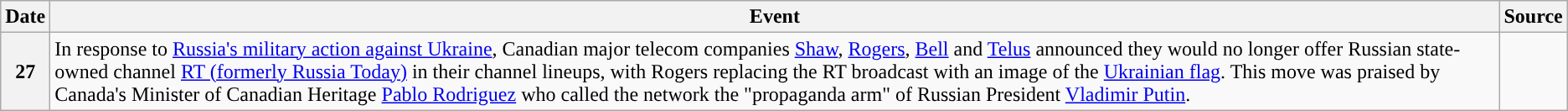<table class="wikitable">
<tr>
<th>Date</th>
<th>Event</th>
<th>Source</th>
</tr>
<tr>
<th>27</th>
<td>In response to <a href='#'>Russia's military action against Ukraine</a>, Canadian major telecom companies <a href='#'>Shaw</a>, <a href='#'>Rogers</a>, <a href='#'>Bell</a> and <a href='#'>Telus</a> announced they would no longer offer Russian state-owned channel <a href='#'>RT (formerly Russia Today)</a> in their channel lineups, with Rogers replacing the RT broadcast with an image of the <a href='#'>Ukrainian flag</a>. This move was praised by Canada's Minister of Canadian Heritage <a href='#'>Pablo Rodriguez</a> who called the network the "propaganda arm" of Russian President <a href='#'>Vladimir Putin</a>.</td>
<td></td>
</tr>
</table>
